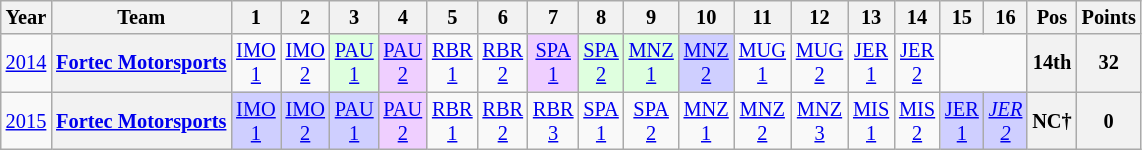<table class="wikitable" style="text-align:center; font-size:85%">
<tr>
<th>Year</th>
<th>Team</th>
<th>1</th>
<th>2</th>
<th>3</th>
<th>4</th>
<th>5</th>
<th>6</th>
<th>7</th>
<th>8</th>
<th>9</th>
<th>10</th>
<th>11</th>
<th>12</th>
<th>13</th>
<th>14</th>
<th>15</th>
<th>16</th>
<th>Pos</th>
<th>Points</th>
</tr>
<tr>
<td><a href='#'>2014</a></td>
<th nowrap><a href='#'>Fortec Motorsports</a></th>
<td><a href='#'>IMO<br>1</a></td>
<td><a href='#'>IMO<br>2</a></td>
<td style="background:#DFFFDF;"><a href='#'>PAU<br>1</a><br></td>
<td style="background:#EFCFFF;"><a href='#'>PAU<br>2</a><br></td>
<td><a href='#'>RBR<br>1</a></td>
<td><a href='#'>RBR<br>2</a></td>
<td style="background:#EFCFFF;"><a href='#'>SPA<br>1</a><br></td>
<td style="background:#DFFFDF;"><a href='#'>SPA<br>2</a><br></td>
<td style="background:#DFFFDF;"><a href='#'>MNZ<br>1</a><br></td>
<td style="background:#CFCFFF;"><a href='#'>MNZ<br>2</a><br></td>
<td><a href='#'>MUG<br>1</a></td>
<td><a href='#'>MUG<br>2</a></td>
<td><a href='#'>JER<br>1</a></td>
<td><a href='#'>JER<br>2</a></td>
<td colspan=2></td>
<th>14th</th>
<th>32</th>
</tr>
<tr>
<td><a href='#'>2015</a></td>
<th><a href='#'>Fortec Motorsports</a></th>
<td style="background:#cfcfff;"><a href='#'>IMO<br>1</a><br></td>
<td style="background:#cfcfff;"><a href='#'>IMO<br>2</a><br></td>
<td style="background:#cfcfff;"><a href='#'>PAU<br>1</a><br></td>
<td style="background:#efcfff;"><a href='#'>PAU<br>2</a><br></td>
<td><a href='#'>RBR<br>1</a></td>
<td><a href='#'>RBR<br>2</a></td>
<td><a href='#'>RBR<br>3</a></td>
<td><a href='#'>SPA<br>1</a></td>
<td><a href='#'>SPA<br>2</a></td>
<td><a href='#'>MNZ<br>1</a></td>
<td><a href='#'>MNZ<br>2</a></td>
<td><a href='#'>MNZ<br>3</a></td>
<td><a href='#'>MIS<br>1</a></td>
<td><a href='#'>MIS<br>2</a></td>
<td style="background:#cfcfff;"><a href='#'>JER<br>1</a><br></td>
<td style="background:#cfcfff;"><em><a href='#'>JER<br>2</a></em><br></td>
<th>NC†</th>
<th>0</th>
</tr>
</table>
